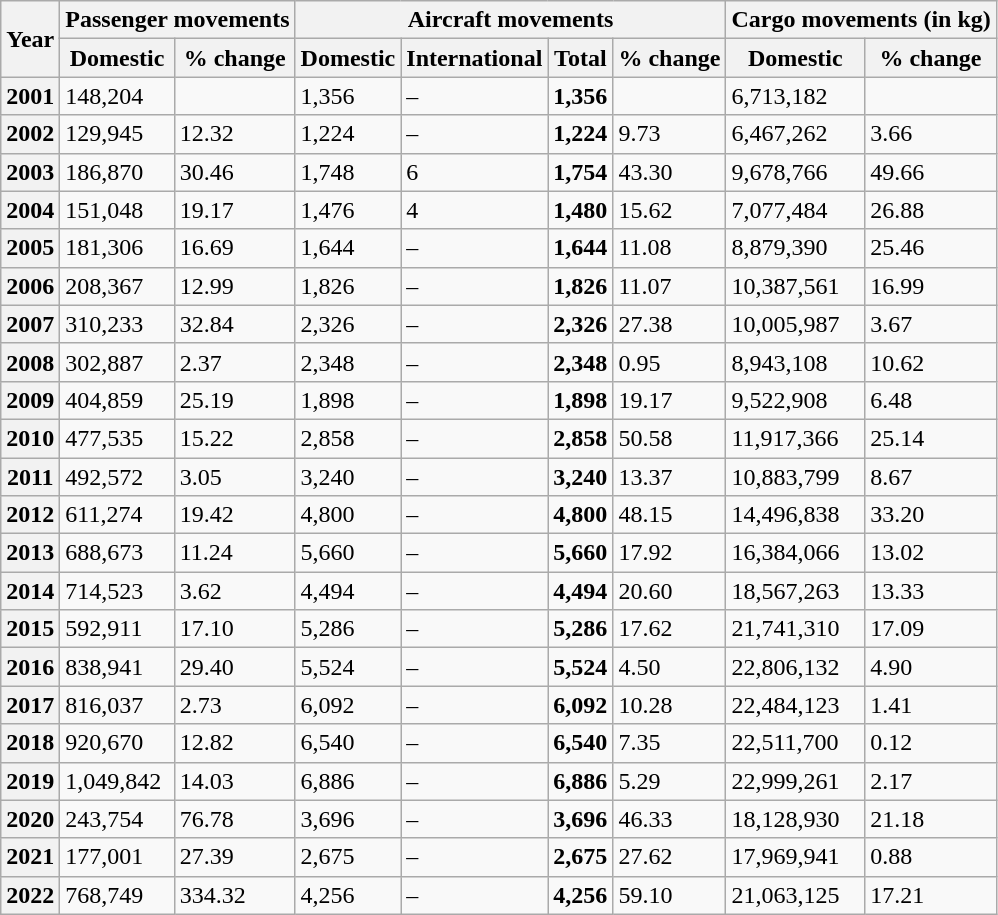<table class="wikitable sortable">
<tr>
<th rowspan="2">Year</th>
<th colspan="2">Passenger movements</th>
<th colspan="4">Aircraft movements</th>
<th colspan="2">Cargo movements (in kg)</th>
</tr>
<tr>
<th>Domestic</th>
<th>% change</th>
<th>Domestic</th>
<th>International</th>
<th>Total</th>
<th>% change</th>
<th>Domestic</th>
<th>% change</th>
</tr>
<tr>
<th>2001</th>
<td>148,204</td>
<td></td>
<td>1,356</td>
<td>–</td>
<td><strong>1,356</strong></td>
<td></td>
<td>6,713,182</td>
<td></td>
</tr>
<tr>
<th>2002</th>
<td>129,945</td>
<td> 12.32</td>
<td>1,224</td>
<td>–</td>
<td><strong>1,224</strong></td>
<td> 9.73</td>
<td>6,467,262</td>
<td> 3.66</td>
</tr>
<tr>
<th>2003</th>
<td>186,870</td>
<td> 30.46</td>
<td>1,748</td>
<td>6</td>
<td><strong>1,754</strong></td>
<td> 43.30</td>
<td>9,678,766</td>
<td> 49.66</td>
</tr>
<tr>
<th>2004</th>
<td>151,048</td>
<td> 19.17</td>
<td>1,476</td>
<td>4</td>
<td><strong>1,480</strong></td>
<td> 15.62</td>
<td>7,077,484</td>
<td> 26.88</td>
</tr>
<tr>
<th>2005</th>
<td>181,306</td>
<td> 16.69</td>
<td>1,644</td>
<td>–</td>
<td><strong>1,644</strong></td>
<td> 11.08</td>
<td>8,879,390</td>
<td> 25.46</td>
</tr>
<tr>
<th>2006</th>
<td>208,367</td>
<td> 12.99</td>
<td>1,826</td>
<td>–</td>
<td><strong>1,826</strong></td>
<td> 11.07</td>
<td>10,387,561</td>
<td> 16.99</td>
</tr>
<tr>
<th>2007</th>
<td>310,233</td>
<td> 32.84</td>
<td>2,326</td>
<td>–</td>
<td><strong>2,326</strong></td>
<td> 27.38</td>
<td>10,005,987</td>
<td> 3.67</td>
</tr>
<tr>
<th>2008</th>
<td>302,887</td>
<td> 2.37</td>
<td>2,348</td>
<td>–</td>
<td><strong>2,348</strong></td>
<td> 0.95</td>
<td>8,943,108</td>
<td> 10.62</td>
</tr>
<tr>
<th>2009</th>
<td>404,859</td>
<td> 25.19</td>
<td>1,898</td>
<td>–</td>
<td><strong>1,898</strong></td>
<td> 19.17</td>
<td>9,522,908</td>
<td> 6.48</td>
</tr>
<tr>
<th>2010</th>
<td>477,535</td>
<td> 15.22</td>
<td>2,858</td>
<td>–</td>
<td><strong>2,858</strong></td>
<td> 50.58</td>
<td>11,917,366</td>
<td> 25.14</td>
</tr>
<tr>
<th>2011</th>
<td>492,572</td>
<td> 3.05</td>
<td>3,240</td>
<td>–</td>
<td><strong>3,240</strong></td>
<td> 13.37</td>
<td>10,883,799</td>
<td> 8.67</td>
</tr>
<tr>
<th>2012</th>
<td>611,274</td>
<td> 19.42</td>
<td>4,800</td>
<td>–</td>
<td><strong>4,800</strong></td>
<td> 48.15</td>
<td>14,496,838</td>
<td> 33.20</td>
</tr>
<tr>
<th>2013</th>
<td>688,673</td>
<td> 11.24</td>
<td>5,660</td>
<td>–</td>
<td><strong>5,660</strong></td>
<td> 17.92</td>
<td>16,384,066</td>
<td> 13.02</td>
</tr>
<tr>
<th>2014</th>
<td>714,523</td>
<td> 3.62</td>
<td>4,494</td>
<td>–</td>
<td><strong>4,494</strong></td>
<td> 20.60</td>
<td>18,567,263</td>
<td> 13.33</td>
</tr>
<tr>
<th>2015</th>
<td>592,911</td>
<td> 17.10</td>
<td>5,286</td>
<td>–</td>
<td><strong>5,286</strong></td>
<td> 17.62</td>
<td>21,741,310</td>
<td> 17.09</td>
</tr>
<tr>
<th>2016</th>
<td>838,941</td>
<td> 29.40</td>
<td>5,524</td>
<td>–</td>
<td><strong>5,524</strong></td>
<td> 4.50</td>
<td>22,806,132</td>
<td> 4.90</td>
</tr>
<tr>
<th>2017</th>
<td>816,037</td>
<td> 2.73</td>
<td>6,092</td>
<td>–</td>
<td><strong>6,092</strong></td>
<td> 10.28</td>
<td>22,484,123</td>
<td> 1.41</td>
</tr>
<tr>
<th>2018</th>
<td>920,670</td>
<td> 12.82</td>
<td>6,540</td>
<td>–</td>
<td><strong>6,540</strong></td>
<td> 7.35</td>
<td>22,511,700</td>
<td> 0.12</td>
</tr>
<tr>
<th>2019</th>
<td>1,049,842</td>
<td> 14.03</td>
<td>6,886</td>
<td>–</td>
<td><strong>6,886</strong></td>
<td> 5.29</td>
<td>22,999,261</td>
<td> 2.17</td>
</tr>
<tr>
<th>2020</th>
<td>243,754</td>
<td> 76.78</td>
<td>3,696</td>
<td>–</td>
<td><strong>3,696</strong></td>
<td> 46.33</td>
<td>18,128,930</td>
<td> 21.18</td>
</tr>
<tr>
<th>2021</th>
<td>177,001</td>
<td> 27.39</td>
<td>2,675</td>
<td>–</td>
<td><strong>2,675</strong></td>
<td> 27.62</td>
<td>17,969,941</td>
<td> 0.88</td>
</tr>
<tr>
<th>2022</th>
<td>768,749</td>
<td> 334.32</td>
<td>4,256</td>
<td>–</td>
<td><strong>4,256</strong></td>
<td> 59.10</td>
<td>21,063,125</td>
<td> 17.21</td>
</tr>
</table>
